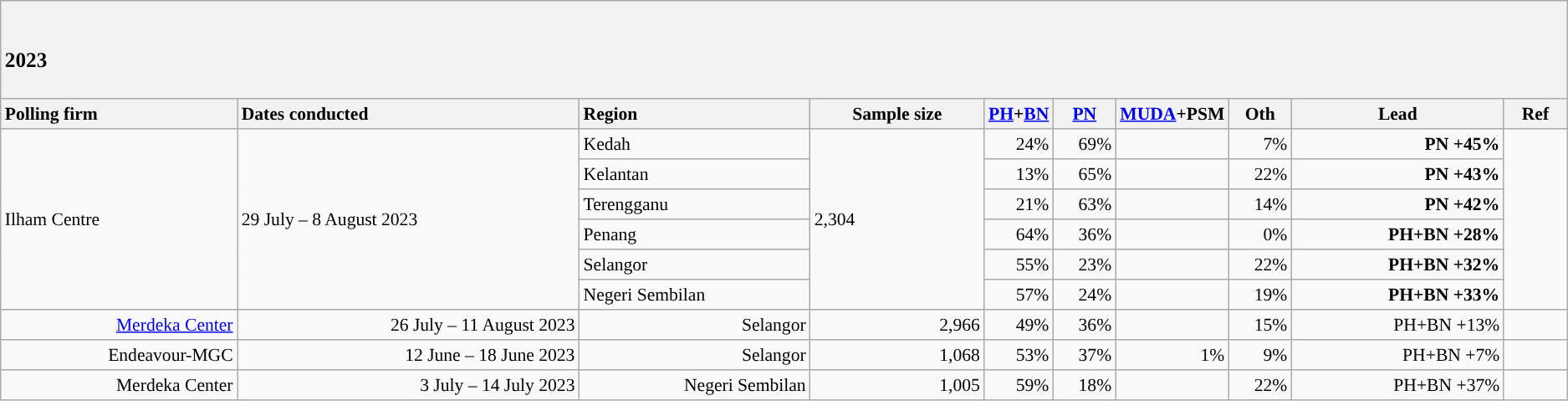<table class="wikitable unsortable" style="text-align:right;font-size:90%;line-height:1.2">
<tr>
<th colspan="10" style="text-align:left"><br><h3>2023</h3></th>
</tr>
<tr>
<th style="text-align:left">Polling firm</th>
<th style="text-align:left">Dates conducted</th>
<th style="text-align:left">Region</th>
<th>Sample size</th>
<th style="width:4%; "><a href='#'>PH</a>+<a href='#'>BN</a></th>
<th style="width:4%; "><a href='#'>PN</a></th>
<th style="width:4%; "><a href='#'>MUDA</a>+PSM</th>
<th style="width:4%; ">Oth</th>
<th>Lead</th>
<th>Ref</th>
</tr>
<tr>
<td rowspan="6" style="text-align:left">Ilham Centre</td>
<td rowspan="6" style="text-align:left">29 July – 8 August 2023</td>
<td style="text-align:left">Kedah</td>
<td rowspan="6" style="text-align:left">2,304</td>
<td>24%</td>
<td>69%</td>
<td></td>
<td>7%</td>
<td><strong>PN +45%</strong></td>
<td rowspan="6" style="text-align:left"></td>
</tr>
<tr>
<td style="text-align:left">Kelantan</td>
<td>13%</td>
<td>65%</td>
<td></td>
<td>22%</td>
<td><strong>PN +43%</strong></td>
</tr>
<tr>
<td style="text-align:left">Terengganu</td>
<td>21%</td>
<td>63%</td>
<td></td>
<td>14%</td>
<td><strong>PN +42%</strong></td>
</tr>
<tr>
<td style="text-align:left">Penang</td>
<td>64%</td>
<td>36%</td>
<td></td>
<td>0%</td>
<td><strong>PH+BN +28%</strong></td>
</tr>
<tr>
<td style="text-align:left">Selangor</td>
<td>55%</td>
<td>23%</td>
<td></td>
<td>22%</td>
<td><strong>PH+BN +32%</strong></td>
</tr>
<tr>
<td style="text-align:left">Negeri Sembilan</td>
<td>57%</td>
<td>24%</td>
<td></td>
<td>19%</td>
<td><strong>PH+BN +33%</strong></td>
</tr>
<tr>
<td><a href='#'>Merdeka Center</a></td>
<td>26 July – 11 August 2023</td>
<td>Selangor</td>
<td>2,966</td>
<td>49%</td>
<td>36%</td>
<td></td>
<td>15%</td>
<td>PH+BN +13%</td>
<td></td>
</tr>
<tr>
<td>Endeavour-MGC</td>
<td>12 June – 18 June 2023</td>
<td>Selangor</td>
<td>1,068</td>
<td>53%</td>
<td>37%</td>
<td>1%</td>
<td>9%</td>
<td>PH+BN +7%</td>
<td></td>
</tr>
<tr>
<td>Merdeka Center</td>
<td>3 July – 14 July 2023</td>
<td>Negeri Sembilan</td>
<td>1,005</td>
<td>59%</td>
<td>18%</td>
<td></td>
<td>22%</td>
<td>PH+BN +37%</td>
<td></td>
</tr>
</table>
